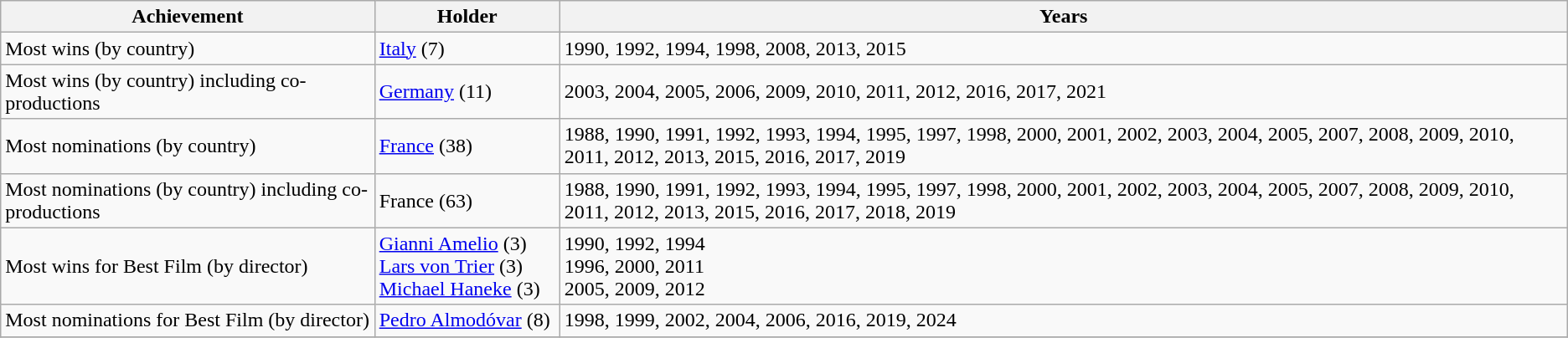<table class="wikitable sortable">
<tr>
<th>Achievement</th>
<th width="140">Holder</th>
<th>Years</th>
</tr>
<tr>
<td>Most wins (by country)</td>
<td><a href='#'>Italy</a> (7)</td>
<td>1990, 1992, 1994, 1998, 2008, 2013, 2015</td>
</tr>
<tr>
<td>Most wins (by country) including co-productions</td>
<td><a href='#'>Germany</a> (11)</td>
<td>2003, 2004, 2005, 2006, 2009, 2010, 2011, 2012, 2016, 2017, 2021</td>
</tr>
<tr>
<td>Most nominations (by country)</td>
<td><a href='#'>France</a> (38)</td>
<td>1988, 1990, 1991, 1992, 1993, 1994, 1995, 1997, 1998, 2000, 2001, 2002, 2003, 2004, 2005, 2007, 2008, 2009, 2010, 2011, 2012, 2013, 2015, 2016, 2017, 2019</td>
</tr>
<tr>
<td>Most nominations (by country) including co-productions</td>
<td>France (63)</td>
<td>1988, 1990, 1991, 1992, 1993, 1994, 1995, 1997, 1998, 2000, 2001, 2002, 2003, 2004, 2005, 2007, 2008, 2009, 2010, 2011, 2012, 2013, 2015, 2016, 2017, 2018, 2019</td>
</tr>
<tr>
<td>Most wins for Best Film (by director)</td>
<td><a href='#'>Gianni Amelio</a> (3) <br> <a href='#'>Lars von Trier</a> (3)<br> <a href='#'>Michael Haneke</a> (3)</td>
<td>1990, 1992, 1994 <br> 1996, 2000, 2011<br> 2005, 2009, 2012</td>
</tr>
<tr>
<td>Most nominations for Best Film (by director)</td>
<td><a href='#'>Pedro Almodóvar</a> (8) <br></td>
<td>1998, 1999, 2002, 2004, 2006, 2016, 2019, 2024 <br></td>
</tr>
<tr>
</tr>
</table>
